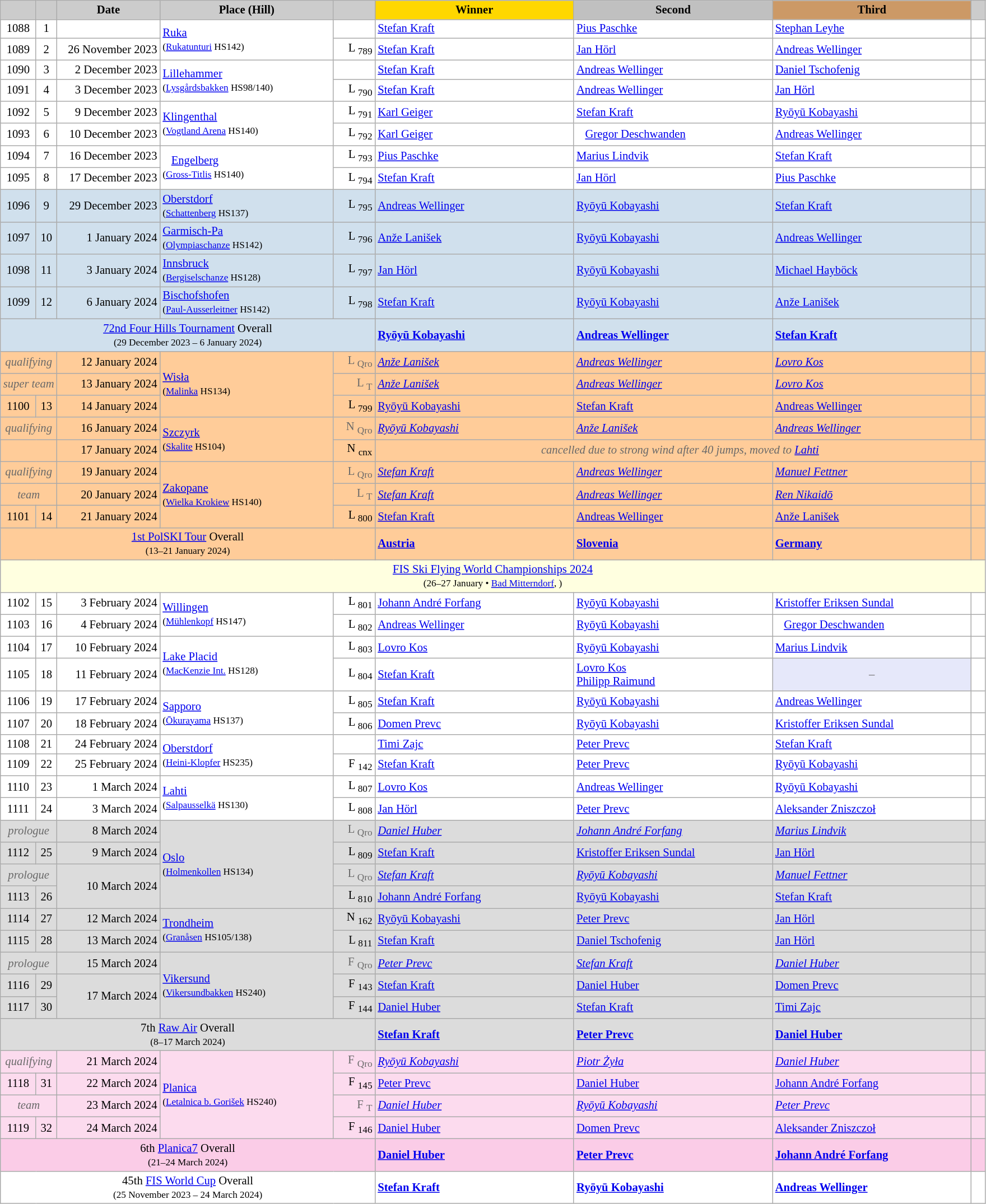<table class="wikitable plainrowheaders" style="background:#fff; font-size:86%; line-height:16px; border:grey solid 1px; border-collapse:collapse;">
<tr>
<th scope="col" style="background:#ccc; width=10 px;"></th>
<th scope="col" style="background:#ccc; width=10 px;"></th>
<th scope="col" style="background:#ccc; width:116px;">Date</th>
<th scope="col" style="background:#ccc; width:200px;">Place (Hill)</th>
<th scope="col" style="background:#ccc; width:43px;"></th>
<th scope="col" style="background:gold; width:230px;">Winner</th>
<th scope="col" style="background:silver; width:230px;">Second</th>
<th scope="col" style="background:#c96; width:230px;">Third</th>
<th scope="col" style="background:#ccc; width:10px;"></th>
</tr>
<tr>
<td align="center">1088</td>
<td align="center">1</td>
<td align="right"></td>
<td rowspan="2"> <a href='#'>Ruka</a><br><small>(<a href='#'>Rukatunturi</a> HS142)</small></td>
<td align="right"></td>
<td> <a href='#'>Stefan Kraft</a></td>
<td> <a href='#'>Pius Paschke</a></td>
<td> <a href='#'>Stephan Leyhe</a></td>
<td></td>
</tr>
<tr>
<td align="center">1089</td>
<td align="center">2</td>
<td align="right">26 November 2023</td>
<td align="right">L <sub>789</sub></td>
<td> <a href='#'>Stefan Kraft</a></td>
<td> <a href='#'>Jan Hörl</a></td>
<td> <a href='#'>Andreas Wellinger</a></td>
<td></td>
</tr>
<tr>
<td align="center">1090</td>
<td align="center">3</td>
<td align="right">2 December 2023</td>
<td rowspan="2"> <a href='#'>Lillehammer</a><br><small>(<a href='#'>Lysgårdsbakken</a> HS98/140)</small></td>
<td align="right"></td>
<td> <a href='#'>Stefan Kraft</a></td>
<td> <a href='#'>Andreas Wellinger</a></td>
<td> <a href='#'>Daniel Tschofenig</a></td>
<td></td>
</tr>
<tr>
<td align="center">1091</td>
<td align="center">4</td>
<td align="right">3 December 2023</td>
<td align="right">L <sub>790</sub></td>
<td> <a href='#'>Stefan Kraft</a></td>
<td> <a href='#'>Andreas Wellinger</a></td>
<td> <a href='#'>Jan Hörl</a></td>
<td></td>
</tr>
<tr>
<td align="center">1092</td>
<td align="center">5</td>
<td align="right">9 December 2023</td>
<td rowspan="2"> <a href='#'>Klingenthal</a><br><small>(<a href='#'>Vogtland Arena</a> HS140)</small></td>
<td align="right">L <sub>791</sub></td>
<td> <a href='#'>Karl Geiger</a></td>
<td> <a href='#'>Stefan Kraft</a></td>
<td> <a href='#'>Ryōyū Kobayashi</a></td>
<td></td>
</tr>
<tr>
<td align="center">1093</td>
<td align="center">6</td>
<td align="right">10 December 2023</td>
<td align="right">L <sub>792</sub></td>
<td> <a href='#'>Karl Geiger</a></td>
<td>   <a href='#'>Gregor Deschwanden</a></td>
<td> <a href='#'>Andreas Wellinger</a></td>
<td></td>
</tr>
<tr>
<td align="center">1094</td>
<td align="center">7</td>
<td align="right">16 December 2023</td>
<td rowspan="2">   <a href='#'>Engelberg</a><br><small>(<a href='#'>Gross-Titlis</a> HS140)</small></td>
<td align="right">L <sub>793</sub></td>
<td> <a href='#'>Pius Paschke</a></td>
<td> <a href='#'>Marius Lindvik</a></td>
<td> <a href='#'>Stefan Kraft</a></td>
<td></td>
</tr>
<tr>
<td align="center">1095</td>
<td align="center">8</td>
<td align="right">17 December 2023</td>
<td align="right">L <sub>794</sub></td>
<td> <a href='#'>Stefan Kraft</a></td>
<td> <a href='#'>Jan Hörl</a></td>
<td> <a href='#'>Pius Paschke</a></td>
<td></td>
</tr>
<tr bgcolor=#d0e0ed>
<td align="center">1096</td>
<td align="center">9</td>
<td align="right">29 December 2023</td>
<td> <a href='#'>Oberstdorf</a><br><small>(<a href='#'>Schattenberg</a> HS137)</small></td>
<td align="right">L <sub>795</sub></td>
<td> <a href='#'>Andreas Wellinger</a></td>
<td> <a href='#'>Ryōyū Kobayashi</a></td>
<td> <a href='#'>Stefan Kraft</a></td>
<td></td>
</tr>
<tr bgcolor=#d0e0ed>
<td align="center">1097</td>
<td align="center">10</td>
<td align="right">1 January 2024</td>
<td> <a href='#'>Garmisch-Pa</a><br><small>(<a href='#'>Olympiaschanze</a> HS142)</small></td>
<td align="right">L <sub>796</sub></td>
<td> <a href='#'>Anže Lanišek</a></td>
<td> <a href='#'>Ryōyū Kobayashi</a></td>
<td> <a href='#'>Andreas Wellinger</a></td>
<td></td>
</tr>
<tr bgcolor=#d0e0ed>
<td align="center">1098</td>
<td align="center">11</td>
<td align="right">3 January 2024</td>
<td> <a href='#'>Innsbruck</a><br><small>(<a href='#'>Bergiselschanze</a> HS128)</small></td>
<td align="right">L <sub>797</sub></td>
<td> <a href='#'>Jan Hörl</a></td>
<td> <a href='#'>Ryōyū Kobayashi</a></td>
<td> <a href='#'>Michael Hayböck</a></td>
<td></td>
</tr>
<tr bgcolor=#d0e0ed>
<td align="center">1099</td>
<td align="center">12</td>
<td align="right">6 January 2024</td>
<td> <a href='#'>Bischofshofen</a><br><small>(<a href='#'>Paul-Ausserleitner</a> HS142)</small></td>
<td align="right">L <sub>798</sub></td>
<td> <a href='#'>Stefan Kraft</a></td>
<td> <a href='#'>Ryōyū Kobayashi</a></td>
<td> <a href='#'>Anže Lanišek</a></td>
<td></td>
</tr>
<tr bgcolor=#d0e0ed>
<td colspan="5" align="center"><a href='#'>72nd Four Hills Tournament</a> Overall<br><small>(29 December 2023 – 6 January 2024)</small></td>
<td> <strong><a href='#'>Ryōyū Kobayashi</a></strong></td>
<td> <strong><a href='#'>Andreas Wellinger</a></strong></td>
<td> <strong><a href='#'>Stefan Kraft</a></strong></td>
<td></td>
</tr>
<tr bgcolor=#FFCC99>
<td colspan=2 align="center" style=color:#696969><em>qualifying</em></td>
<td align="right">12 January 2024</td>
<td rowspan="3"> <a href='#'>Wisła</a><br><small>(<a href='#'>Malinka</a> HS134)</small></td>
<td align="right" style=color:#696969>L <sub>Qro</sub></td>
<td> <em><a href='#'>Anže Lanišek</a></em></td>
<td> <em><a href='#'>Andreas Wellinger</a></em></td>
<td> <em><a href='#'>Lovro Kos</a></em></td>
<td></td>
</tr>
<tr bgcolor=#FFCC99>
<td colspan="2" align="center" style=color:#696969><em>super team</em></td>
<td align="right">13 January 2024</td>
<td align="right" style=color:#696969>L <sub>T</sub></td>
<td> <em><a href='#'>Anže Lanišek</a></em></td>
<td> <em><a href='#'>Andreas Wellinger</a></em></td>
<td> <em><a href='#'>Lovro Kos</a></em></td>
<td></td>
</tr>
<tr bgcolor=#FFCC99>
<td align="center">1100</td>
<td align="center">13</td>
<td align="right">14 January 2024</td>
<td align="right">L <sub>799</sub></td>
<td> <a href='#'>Ryōyū Kobayashi</a></td>
<td> <a href='#'>Stefan Kraft</a></td>
<td> <a href='#'>Andreas Wellinger</a></td>
<td></td>
</tr>
<tr bgcolor=#FFCC99>
<td colspan=2 align="center" style=color:#696969><em>qualifying</em></td>
<td align="right">16 January 2024</td>
<td rowspan="2"> <a href='#'>Szczyrk</a><br><small>(<a href='#'>Skalite</a> HS104)</small></td>
<td align="right" style=color:#696969>N <sub>Qro</sub></td>
<td> <em><a href='#'>Ryōyū Kobayashi</a></em></td>
<td> <em><a href='#'>Anže Lanišek</a></em></td>
<td> <em><a href='#'>Andreas Wellinger</a></em></td>
<td></td>
</tr>
<tr bgcolor=#FFCC99>
<td colspan=2 bgcolor=#FFCC99></td>
<td align="right">17 January 2024</td>
<td align="right">N <sub>cnx</sub></td>
<td colspan=4 align=center bgcolor=#FFCC99 style=color:#696969><em>cancelled due to strong wind after 40 jumps, moved to <a href='#'>Lahti</a></em></td>
</tr>
<tr bgcolor=#FFCC99>
<td colspan=2 align="center" style=color:#696969><em>qualifying</em></td>
<td align="right">19 January 2024</td>
<td rowspan="3"> <a href='#'>Zakopane</a><br><small>(<a href='#'>Wielka Krokiew</a> HS140)</small></td>
<td align="right" style=color:#696969>L <sub>Qro</sub></td>
<td> <em><a href='#'>Stefan Kraft</a></em></td>
<td> <em><a href='#'>Andreas Wellinger</a></em></td>
<td> <em><a href='#'>Manuel Fettner</a></em></td>
<td></td>
</tr>
<tr bgcolor=#FFCC99>
<td colspan="2" align="center" style=color:#696969><em>team</em></td>
<td align="right">20 January 2024</td>
<td align="right" style=color:#696969>L <sub>T</sub></td>
<td> <em><a href='#'>Stefan Kraft</a></em></td>
<td> <em><a href='#'>Andreas Wellinger</a></em></td>
<td> <em><a href='#'>Ren Nikaidō</a></em></td>
<td></td>
</tr>
<tr bgcolor=#FFCC99>
<td align="center">1101</td>
<td align="center">14</td>
<td align="right">21 January 2024</td>
<td align="right">L <sub>800</sub></td>
<td> <a href='#'>Stefan Kraft</a></td>
<td> <a href='#'>Andreas Wellinger</a></td>
<td> <a href='#'>Anže Lanišek</a></td>
<td></td>
</tr>
<tr bgcolor=#FFCC99>
<td colspan="5" align="center"><a href='#'>1st PolSKI Tour</a> Overall<br><small>(13–21 January 2024)</small></td>
<td> <strong><a href='#'>Austria</a></strong></td>
<td> <strong><a href='#'>Slovenia</a></strong></td>
<td> <strong><a href='#'>Germany</a></strong></td>
<td></td>
</tr>
<tr style="background:#FFFFE0">
<td align=center colspan=10><a href='#'>FIS Ski Flying World Championships 2024</a><br><small>(26–27 January • <a href='#'>Bad Mitterndorf</a>, )</small></td>
</tr>
<tr>
<td align="center">1102</td>
<td align="center">15</td>
<td align="right">3 February 2024</td>
<td rowspan="2"> <a href='#'>Willingen</a><br><small>(<a href='#'>Mühlenkopf</a> HS147)</small></td>
<td align="right">L <sub>801</sub></td>
<td> <a href='#'>Johann André Forfang</a></td>
<td> <a href='#'>Ryōyū Kobayashi</a></td>
<td> <a href='#'>Kristoffer Eriksen Sundal</a></td>
<td></td>
</tr>
<tr>
<td align="center">1103</td>
<td align="center">16</td>
<td align="right">4 February 2024</td>
<td align="right">L <sub>802</sub></td>
<td> <a href='#'>Andreas Wellinger</a></td>
<td> <a href='#'>Ryōyū Kobayashi</a></td>
<td>   <a href='#'>Gregor Deschwanden</a></td>
<td></td>
</tr>
<tr>
<td align="center">1104</td>
<td align="center">17</td>
<td align="right">10 February 2024</td>
<td rowspan=2> <a href='#'>Lake Placid</a><br><small>(<a href='#'>MacKenzie Int.</a> HS128)</small></td>
<td align="right">L <sub>803</sub></td>
<td> <a href='#'>Lovro Kos</a></td>
<td> <a href='#'>Ryōyū Kobayashi</a></td>
<td> <a href='#'>Marius Lindvik</a></td>
<td></td>
</tr>
<tr>
<td align="center">1105</td>
<td align="center">18</td>
<td align="right">11 February 2024</td>
<td align="right">L <sub>804</sub></td>
<td> <a href='#'>Stefan Kraft</a></td>
<td> <a href='#'>Lovro Kos</a><br> <a href='#'>Philipp Raimund</a></td>
<td bgcolor="E6E8FA" align=center style=color:#696969>–</td>
<td></td>
</tr>
<tr>
<td align="center">1106</td>
<td align="center">19</td>
<td align="right">17 February 2024</td>
<td rowspan="2"> <a href='#'>Sapporo</a><br><small>(<a href='#'>Ōkurayama</a> HS137)</small></td>
<td align=right>L <sub>805</sub></td>
<td> <a href='#'>Stefan Kraft</a></td>
<td> <a href='#'>Ryōyū Kobayashi</a></td>
<td> <a href='#'>Andreas Wellinger</a></td>
<td></td>
</tr>
<tr>
<td align="center">1107</td>
<td align="center">20</td>
<td align="right">18 February 2024</td>
<td align="right">L <sub>806</sub></td>
<td> <a href='#'>Domen Prevc</a></td>
<td> <a href='#'>Ryōyū Kobayashi</a></td>
<td> <a href='#'>Kristoffer Eriksen Sundal</a></td>
<td></td>
</tr>
<tr>
<td align="center">1108</td>
<td align="center">21</td>
<td align="right">24 February 2024</td>
<td rowspan=2> <a href='#'>Oberstdorf</a><br><small>(<a href='#'>Heini-Klopfer</a> HS235)</small></td>
<td align="right"></td>
<td> <a href='#'>Timi Zajc</a></td>
<td> <a href='#'>Peter Prevc</a></td>
<td> <a href='#'>Stefan Kraft</a></td>
<td></td>
</tr>
<tr>
<td align="center">1109</td>
<td align="center">22</td>
<td align="right">25 February 2024</td>
<td align="right">F <sub>142</sub></td>
<td> <a href='#'>Stefan Kraft</a></td>
<td> <a href='#'>Peter Prevc</a></td>
<td> <a href='#'>Ryōyū Kobayashi</a></td>
<td></td>
</tr>
<tr>
<td align="center">1110</td>
<td align="center">23</td>
<td align="right">1 March 2024</td>
<td rowspan=2> <a href='#'>Lahti</a><br><small>(<a href='#'>Salpausselkä</a> HS130)</small></td>
<td align="right">L <sub>807</sub></td>
<td> <a href='#'>Lovro Kos</a></td>
<td> <a href='#'>Andreas Wellinger</a></td>
<td> <a href='#'>Ryōyū Kobayashi</a></td>
<td></td>
</tr>
<tr>
<td align="center">1111</td>
<td align="center">24</td>
<td align="right">3 March 2024</td>
<td align="right">L <sub>808</sub></td>
<td> <a href='#'>Jan Hörl</a></td>
<td> <a href='#'>Peter Prevc</a></td>
<td> <a href='#'>Aleksander Zniszczoł</a></td>
<td></td>
</tr>
<tr bgcolor="#DCDCDC">
<td colspan=2 align="center" style=color:#696969><em>prologue</em></td>
<td align="right">8 March 2024</td>
<td rowspan=4> <a href='#'>Oslo</a><br><small>(<a href='#'>Holmenkollen</a> HS134)</small></td>
<td align="right" style=color:#696969>L <sub>Qro</sub></td>
<td> <em><a href='#'>Daniel Huber</a></em></td>
<td> <em><a href='#'>Johann André Forfang</a></em></td>
<td> <em><a href='#'>Marius Lindvik</a></em></td>
<td></td>
</tr>
<tr bgcolor="#DCDCDC">
<td align="center">1112</td>
<td align="center">25</td>
<td align="right">9 March 2024</td>
<td align="right">L <sub>809</sub></td>
<td> <a href='#'>Stefan Kraft</a></td>
<td> <a href='#'>Kristoffer Eriksen Sundal</a></td>
<td> <a href='#'>Jan Hörl</a></td>
<td></td>
</tr>
<tr bgcolor="#DCDCDC">
<td colspan=2 align="center" style=color:#696969><em>prologue</em></td>
<td rowspan=2 align="right">10 March 2024</td>
<td align="right" style=color:#696969>L <sub>Qro</sub></td>
<td> <em><a href='#'>Stefan Kraft</a></em></td>
<td> <em><a href='#'>Ryōyū Kobayashi</a></em></td>
<td> <em><a href='#'>Manuel Fettner</a></em></td>
<td></td>
</tr>
<tr bgcolor="#DCDCDC">
<td align="center">1113</td>
<td align="center">26</td>
<td align="right">L <sub>810</sub></td>
<td> <a href='#'>Johann André Forfang</a></td>
<td> <a href='#'>Ryōyū Kobayashi</a></td>
<td> <a href='#'>Stefan Kraft</a></td>
<td></td>
</tr>
<tr bgcolor="#DCDCDC">
<td align="center">1114</td>
<td align="center">27</td>
<td align="right">12 March 2024</td>
<td rowspan="2"> <a href='#'>Trondheim</a><br><small>(<a href='#'>Granåsen</a> HS105/138)</small></td>
<td align="right">N <sub>162</sub></td>
<td> <a href='#'>Ryōyū Kobayashi</a></td>
<td> <a href='#'>Peter Prevc</a></td>
<td> <a href='#'>Jan Hörl</a></td>
<td></td>
</tr>
<tr bgcolor="#DCDCDC">
<td align="center">1115</td>
<td align="center">28</td>
<td align="right">13 March 2024</td>
<td align="right">L <sub>811</sub></td>
<td> <a href='#'>Stefan Kraft</a></td>
<td> <a href='#'>Daniel Tschofenig</a></td>
<td> <a href='#'>Jan Hörl</a></td>
<td></td>
</tr>
<tr bgcolor="#DCDCDC">
<td colspan=2 align="center" style=color:#696969><em>prologue</em></td>
<td align="right">15 March 2024</td>
<td rowspan="3"> <a href='#'>Vikersund</a><br><small>(<a href='#'>Vikersundbakken</a> HS240)</small></td>
<td align="right" style=color:#696969>F <sub>Qro</sub></td>
<td> <em><a href='#'>Peter Prevc</a></em></td>
<td> <em><a href='#'>Stefan Kraft</a></em></td>
<td> <em><a href='#'>Daniel Huber</a></em></td>
<td></td>
</tr>
<tr bgcolor="#DCDCDC">
<td align="center">1116</td>
<td align="center">29</td>
<td rowspan=2 align="right">17 March 2024</td>
<td align="right">F <sub>143</sub></td>
<td> <a href='#'>Stefan Kraft</a></td>
<td> <a href='#'>Daniel Huber</a></td>
<td> <a href='#'>Domen Prevc</a></td>
<td></td>
</tr>
<tr bgcolor="#DCDCDC">
<td align="center">1117</td>
<td align="center">30</td>
<td align="right">F <sub>144</sub></td>
<td> <a href='#'>Daniel Huber</a></td>
<td> <a href='#'>Stefan Kraft</a></td>
<td> <a href='#'>Timi Zajc</a></td>
<td></td>
</tr>
<tr bgcolor="#DCDCDC">
<td colspan="5" align="center">7th <a href='#'>Raw Air</a> Overall<br><small>(8–17 March 2024)</small></td>
<td> <strong><a href='#'>Stefan Kraft</a></strong></td>
<td> <strong><a href='#'>Peter Prevc</a></strong></td>
<td> <strong><a href='#'>Daniel Huber</a></strong></td>
<td></td>
</tr>
<tr bgcolor="#fcdbee">
<td colspan="2" align="center" style=color:#696969><em>qualifying</em></td>
<td align="right">21 March 2024</td>
<td rowspan="4"> <a href='#'>Planica</a><br><small>(<a href='#'>Letalnica b. Gorišek</a> HS240)</small></td>
<td align="right" style=color:#696969>F <sub>Qro</sub></td>
<td> <em><a href='#'>Ryōyū Kobayashi</a></em></td>
<td> <em><a href='#'>Piotr Żyła</a></em></td>
<td> <em><a href='#'>Daniel Huber</a></em></td>
<td></td>
</tr>
<tr bgcolor="#fcdbee">
<td align="center">1118</td>
<td align="center">31</td>
<td align="right">22 March 2024</td>
<td align="right">F <sub>145</sub></td>
<td> <a href='#'>Peter Prevc</a></td>
<td> <a href='#'>Daniel Huber</a></td>
<td> <a href='#'>Johann André Forfang</a></td>
<td></td>
</tr>
<tr bgcolor="#fcdbee">
<td colspan="2" align="center" style=color:#696969><em>team</em></td>
<td align="right">23 March 2024</td>
<td align="right" style=color:#696969>F <sub>T</sub></td>
<td> <em><a href='#'>Daniel Huber</a></em></td>
<td> <em><a href='#'>Ryōyū Kobayashi</a></em></td>
<td> <em><a href='#'>Peter Prevc</a></em></td>
<td></td>
</tr>
<tr bgcolor="#fcdbee">
<td align="center">1119</td>
<td align="center">32</td>
<td align="right">24 March 2024</td>
<td align="right">F <sub>146</sub></td>
<td> <a href='#'>Daniel Huber</a></td>
<td> <a href='#'>Domen Prevc</a></td>
<td> <a href='#'>Aleksander Zniszczoł</a></td>
<td></td>
</tr>
<tr bgcolor="#FBCCE7">
<td colspan="5" align="center">6th <a href='#'>Planica7</a> Overall<br><small>(21–24 March 2024)</small></td>
<td> <strong><a href='#'>Daniel Huber</a></strong></td>
<td> <strong><a href='#'>Peter Prevc</a></strong></td>
<td> <strong><a href='#'>Johann André Forfang</a></strong></td>
<td></td>
</tr>
<tr bgcolor="#FFFFFF">
<td colspan="5" align="center">45th <a href='#'>FIS World Cup</a> Overall<br><small>(25 November 2023 – 24 March 2024)</small></td>
<td> <strong><a href='#'>Stefan Kraft</a></strong></td>
<td> <strong><a href='#'>Ryōyū Kobayashi</a></strong></td>
<td> <strong><a href='#'>Andreas Wellinger</a></strong></td>
<td></td>
</tr>
</table>
